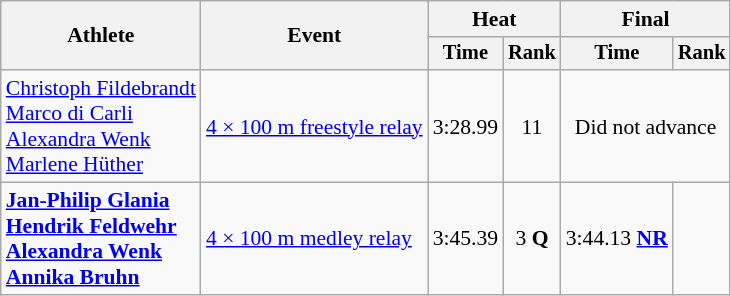<table class=wikitable style="font-size:90%">
<tr>
<th rowspan="2">Athlete</th>
<th rowspan="2">Event</th>
<th colspan="2">Heat</th>
<th colspan="2">Final</th>
</tr>
<tr style="font-size:95%">
<th>Time</th>
<th>Rank</th>
<th>Time</th>
<th>Rank</th>
</tr>
<tr align=center>
<td align=left><a href='#'>Christoph Fildebrandt</a><br><a href='#'>Marco di Carli</a><br><a href='#'>Alexandra Wenk</a><br><a href='#'>Marlene Hüther</a></td>
<td align=left><a href='#'>4 × 100 m freestyle relay</a></td>
<td>3:28.99</td>
<td>11</td>
<td colspan=2>Did not advance</td>
</tr>
<tr align=center>
<td align=left><strong><a href='#'>Jan-Philip Glania</a><br><a href='#'>Hendrik Feldwehr</a><br><a href='#'>Alexandra Wenk</a><br><a href='#'>Annika Bruhn</a></strong></td>
<td align=left><a href='#'>4 × 100 m medley relay</a></td>
<td>3:45.39</td>
<td>3 <strong>Q</strong></td>
<td>3:44.13 <strong><a href='#'>NR</a></strong></td>
<td></td>
</tr>
</table>
